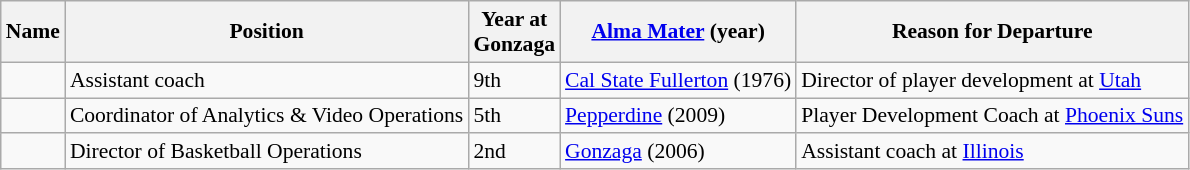<table class="wikitable sortable" style="font-size:90%;" border="1">
<tr>
<th>Name</th>
<th>Position</th>
<th>Year at<br>Gonzaga</th>
<th><a href='#'>Alma Mater</a> (year)</th>
<th ! class="unsortable">Reason for Departure</th>
</tr>
<tr>
<td></td>
<td>Assistant coach</td>
<td>9th</td>
<td><a href='#'>Cal State Fullerton</a> (1976)</td>
<td>Director of player development at <a href='#'>Utah</a></td>
</tr>
<tr>
<td></td>
<td>Coordinator of Analytics & Video Operations</td>
<td>5th</td>
<td><a href='#'>Pepperdine</a> (2009)</td>
<td>Player Development Coach at <a href='#'>Phoenix Suns</a></td>
</tr>
<tr>
<td></td>
<td>Director of Basketball Operations</td>
<td>2nd</td>
<td><a href='#'>Gonzaga</a> (2006)</td>
<td>Assistant coach at <a href='#'>Illinois</a></td>
</tr>
</table>
